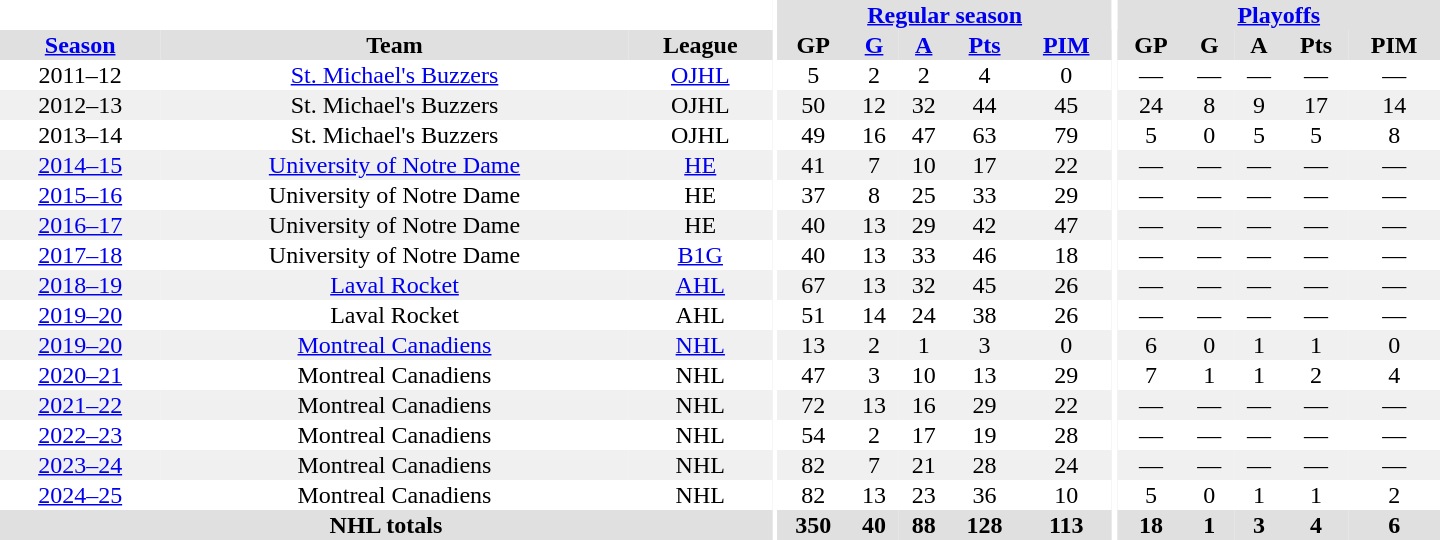<table border="0" cellpadding="1" cellspacing="0" style="text-align:center; width:60em;">
<tr bgcolor="#e0e0e0">
<th colspan="3" bgcolor="#ffffff"></th>
<th rowspan="100" bgcolor="#ffffff"></th>
<th colspan="5"><a href='#'>Regular season</a></th>
<th rowspan="100" bgcolor="#ffffff"></th>
<th colspan="5"><a href='#'>Playoffs</a></th>
</tr>
<tr bgcolor="#e0e0e0">
<th><a href='#'>Season</a></th>
<th>Team</th>
<th>League</th>
<th>GP</th>
<th><a href='#'>G</a></th>
<th><a href='#'>A</a></th>
<th><a href='#'>Pts</a></th>
<th><a href='#'>PIM</a></th>
<th>GP</th>
<th>G</th>
<th>A</th>
<th>Pts</th>
<th>PIM</th>
</tr>
<tr>
<td>2011–12</td>
<td><a href='#'>St. Michael's Buzzers</a></td>
<td><a href='#'>OJHL</a></td>
<td>5</td>
<td>2</td>
<td>2</td>
<td>4</td>
<td>0</td>
<td>—</td>
<td>—</td>
<td>—</td>
<td>—</td>
<td>—</td>
</tr>
<tr bgcolor="#f0f0f0">
<td>2012–13</td>
<td>St. Michael's Buzzers</td>
<td>OJHL</td>
<td>50</td>
<td>12</td>
<td>32</td>
<td>44</td>
<td>45</td>
<td>24</td>
<td>8</td>
<td>9</td>
<td>17</td>
<td>14</td>
</tr>
<tr>
<td>2013–14</td>
<td>St. Michael's Buzzers</td>
<td>OJHL</td>
<td>49</td>
<td>16</td>
<td>47</td>
<td>63</td>
<td>79</td>
<td>5</td>
<td>0</td>
<td>5</td>
<td>5</td>
<td>8</td>
</tr>
<tr bgcolor="#f0f0f0">
<td><a href='#'>2014–15</a></td>
<td><a href='#'>University of Notre Dame</a></td>
<td><a href='#'>HE</a></td>
<td>41</td>
<td>7</td>
<td>10</td>
<td>17</td>
<td>22</td>
<td>—</td>
<td>—</td>
<td>—</td>
<td>—</td>
<td>—</td>
</tr>
<tr>
<td><a href='#'>2015–16</a></td>
<td>University of Notre Dame</td>
<td>HE</td>
<td>37</td>
<td>8</td>
<td>25</td>
<td>33</td>
<td>29</td>
<td>—</td>
<td>—</td>
<td>—</td>
<td>—</td>
<td>—</td>
</tr>
<tr bgcolor="#f0f0f0">
<td><a href='#'>2016–17</a></td>
<td>University of Notre Dame</td>
<td>HE</td>
<td>40</td>
<td>13</td>
<td>29</td>
<td>42</td>
<td>47</td>
<td>—</td>
<td>—</td>
<td>—</td>
<td>—</td>
<td>—</td>
</tr>
<tr>
<td><a href='#'>2017–18</a></td>
<td>University of Notre Dame</td>
<td><a href='#'>B1G</a></td>
<td>40</td>
<td>13</td>
<td>33</td>
<td>46</td>
<td>18</td>
<td>—</td>
<td>—</td>
<td>—</td>
<td>—</td>
<td>—</td>
</tr>
<tr bgcolor="#f0f0f0">
<td><a href='#'>2018–19</a></td>
<td><a href='#'>Laval Rocket</a></td>
<td><a href='#'>AHL</a></td>
<td>67</td>
<td>13</td>
<td>32</td>
<td>45</td>
<td>26</td>
<td>—</td>
<td>—</td>
<td>—</td>
<td>—</td>
<td>—</td>
</tr>
<tr>
<td><a href='#'>2019–20</a></td>
<td>Laval Rocket</td>
<td>AHL</td>
<td>51</td>
<td>14</td>
<td>24</td>
<td>38</td>
<td>26</td>
<td>—</td>
<td>—</td>
<td>—</td>
<td>—</td>
<td>—</td>
</tr>
<tr bgcolor="#f0f0f0">
<td><a href='#'>2019–20</a></td>
<td><a href='#'>Montreal Canadiens</a></td>
<td><a href='#'>NHL</a></td>
<td>13</td>
<td>2</td>
<td>1</td>
<td>3</td>
<td>0</td>
<td>6</td>
<td>0</td>
<td>1</td>
<td>1</td>
<td>0</td>
</tr>
<tr>
<td><a href='#'>2020–21</a></td>
<td>Montreal Canadiens</td>
<td>NHL</td>
<td>47</td>
<td>3</td>
<td>10</td>
<td>13</td>
<td>29</td>
<td>7</td>
<td>1</td>
<td>1</td>
<td>2</td>
<td>4</td>
</tr>
<tr bgcolor="#f0f0f0">
<td><a href='#'>2021–22</a></td>
<td>Montreal Canadiens</td>
<td>NHL</td>
<td>72</td>
<td>13</td>
<td>16</td>
<td>29</td>
<td>22</td>
<td>—</td>
<td>—</td>
<td>—</td>
<td>—</td>
<td>—</td>
</tr>
<tr>
<td><a href='#'>2022–23</a></td>
<td>Montreal Canadiens</td>
<td>NHL</td>
<td>54</td>
<td>2</td>
<td>17</td>
<td>19</td>
<td>28</td>
<td>—</td>
<td>—</td>
<td>—</td>
<td>—</td>
<td>—</td>
</tr>
<tr bgcolor="#f0f0f0">
<td><a href='#'>2023–24</a></td>
<td>Montreal Canadiens</td>
<td>NHL</td>
<td>82</td>
<td>7</td>
<td>21</td>
<td>28</td>
<td>24</td>
<td>—</td>
<td>—</td>
<td>—</td>
<td>—</td>
<td>—</td>
</tr>
<tr>
<td><a href='#'>2024–25</a></td>
<td>Montreal Canadiens</td>
<td>NHL</td>
<td>82</td>
<td>13</td>
<td>23</td>
<td>36</td>
<td>10</td>
<td>5</td>
<td>0</td>
<td>1</td>
<td>1</td>
<td>2</td>
</tr>
<tr bgcolor="#e0e0e0">
<th colspan="3">NHL totals</th>
<th>350</th>
<th>40</th>
<th>88</th>
<th>128</th>
<th>113</th>
<th>18</th>
<th>1</th>
<th>3</th>
<th>4</th>
<th>6</th>
</tr>
</table>
